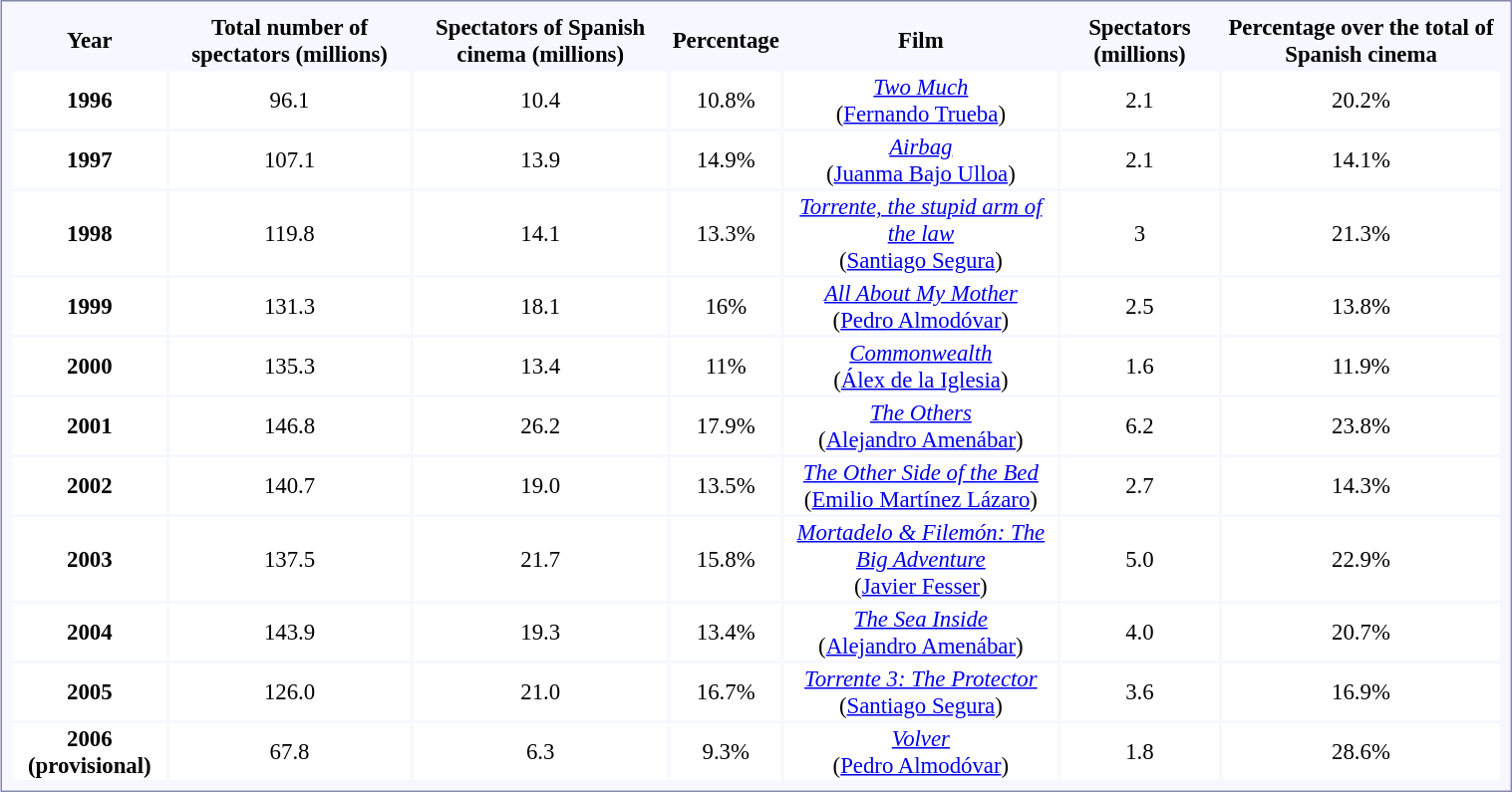<table cellpadding="1" style="float:center; text-align:center; border:1px solid #88a; background:#f7f8ff; padding:5px; font-size: 95%; margin: 0 0 0.5em 1em; width:80%">
<tr>
<th>Year</th>
<th abbr="Total spectators">Total number of spectators (millions)</th>
<th abbr="Spanish cinema spectators">Spectators of Spanish cinema (millions)</th>
<th abbr="Percentage">Percentage</th>
<th>Film</th>
<th abbr="Spectators">Spectators (millions)</th>
<th abbr="Percentage">Percentage over the total of Spanish cinema</th>
</tr>
<tr style="background:#fff;">
<th>1996</th>
<td>96.1</td>
<td>10.4</td>
<td>10.8%</td>
<td><em><a href='#'>Two Much</a></em> <br>(<a href='#'>Fernando Trueba</a>)</td>
<td>2.1</td>
<td>20.2%</td>
</tr>
<tr style="background:#fff;">
<th>1997</th>
<td>107.1</td>
<td>13.9</td>
<td>14.9%</td>
<td><em><a href='#'>Airbag</a></em> <br>(<a href='#'>Juanma Bajo Ulloa</a>)</td>
<td>2.1</td>
<td>14.1%</td>
</tr>
<tr style="background:#fff;">
<th>1998</th>
<td>119.8</td>
<td>14.1</td>
<td>13.3%</td>
<td><em><a href='#'>Torrente, the stupid arm of the law</a></em> <br>(<a href='#'>Santiago Segura</a>)</td>
<td>3</td>
<td>21.3%</td>
</tr>
<tr style="background:#fff;">
<th>1999</th>
<td>131.3</td>
<td>18.1</td>
<td>16%</td>
<td><em><a href='#'>All About My Mother</a></em> <br>(<a href='#'>Pedro Almodóvar</a>)</td>
<td>2.5</td>
<td>13.8%</td>
</tr>
<tr style="background:#fff;">
<th>2000</th>
<td>135.3</td>
<td>13.4</td>
<td>11%</td>
<td><em><a href='#'>Commonwealth</a></em> <br>(<a href='#'>Álex de la Iglesia</a>)</td>
<td>1.6</td>
<td>11.9%</td>
</tr>
<tr style="background:#fff;">
<th>2001</th>
<td>146.8</td>
<td>26.2</td>
<td>17.9%</td>
<td><em><a href='#'>The Others</a></em> <br>(<a href='#'>Alejandro Amenábar</a>)</td>
<td>6.2</td>
<td>23.8%</td>
</tr>
<tr style="background:#fff;">
<th>2002</th>
<td>140.7</td>
<td>19.0</td>
<td>13.5%</td>
<td><em><a href='#'>The Other Side of the Bed</a></em> <br>(<a href='#'>Emilio Martínez Lázaro</a>)</td>
<td>2.7</td>
<td>14.3%</td>
</tr>
<tr style="background:#fff;">
<th>2003</th>
<td>137.5</td>
<td>21.7</td>
<td>15.8%</td>
<td><em><a href='#'>Mortadelo & Filemón: The Big Adventure</a></em> <br>(<a href='#'>Javier Fesser</a>)</td>
<td>5.0</td>
<td>22.9%</td>
</tr>
<tr style="background:#fff;">
<th>2004</th>
<td>143.9</td>
<td>19.3</td>
<td>13.4%</td>
<td><em><a href='#'>The Sea Inside</a></em> <br>(<a href='#'>Alejandro Amenábar</a>)</td>
<td>4.0</td>
<td>20.7%</td>
</tr>
<tr style="background:#fff;">
<th>2005</th>
<td>126.0</td>
<td>21.0</td>
<td>16.7%</td>
<td><em><a href='#'>Torrente 3: The Protector</a></em> <br>(<a href='#'>Santiago Segura</a>)</td>
<td>3.6</td>
<td>16.9%</td>
</tr>
<tr style="background:#fff;">
<th>2006 (provisional)</th>
<td>67.8</td>
<td>6.3</td>
<td>9.3%</td>
<td><em><a href='#'>Volver</a></em> <br>(<a href='#'>Pedro Almodóvar</a>)</td>
<td>1.8</td>
<td>28.6%</td>
</tr>
</table>
